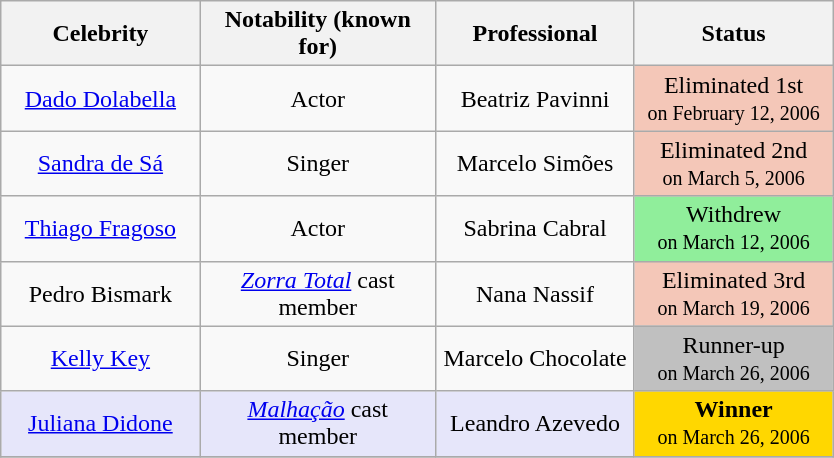<table class= "wikitable sortable" style="text-align: center; margin:1em auto; align: center">
<tr>
<th width=125>Celebrity</th>
<th width=150>Notability (known for)</th>
<th width=125>Professional</th>
<th width=125>Status</th>
</tr>
<tr>
<td><a href='#'>Dado Dolabella</a></td>
<td>Actor</td>
<td>Beatriz Pavinni</td>
<td bgcolor="F4C7B8">Eliminated 1st<br><small>on February 12, 2006</small></td>
</tr>
<tr>
<td><a href='#'>Sandra de Sá</a></td>
<td>Singer</td>
<td>Marcelo Simões</td>
<td bgcolor="F4C7B8">Eliminated 2nd<br><small>on March 5, 2006</small></td>
</tr>
<tr>
<td><a href='#'>Thiago Fragoso</a></td>
<td>Actor</td>
<td>Sabrina Cabral</td>
<td bgcolor="90EE9B">Withdrew<br><small>on March 12, 2006</small></td>
</tr>
<tr>
<td>Pedro Bismark</td>
<td><em><a href='#'>Zorra Total</a></em> cast member</td>
<td>Nana Nassif</td>
<td bgcolor="F4C7B8">Eliminated 3rd<br><small>on March 19, 2006</small></td>
</tr>
<tr>
<td><a href='#'>Kelly Key</a></td>
<td>Singer</td>
<td>Marcelo Chocolate</td>
<td bgcolor="C0C0C0">Runner-up<br><small>on March 26, 2006</small></td>
</tr>
<tr>
<td bgcolor="E6E6FA"><a href='#'>Juliana Didone</a></td>
<td bgcolor="E6E6FA"><em><a href='#'>Malhação</a></em> cast member</td>
<td bgcolor="E6E6FA">Leandro Azevedo</td>
<td bgcolor="FFD700"><strong>Winner</strong><br><small>on March 26, 2006</small></td>
</tr>
<tr>
</tr>
</table>
